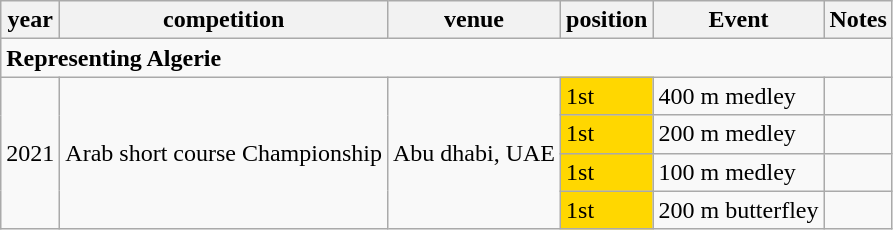<table class="wikitable">
<tr>
<th>year</th>
<th>competition</th>
<th>venue</th>
<th>position</th>
<th>Event</th>
<th>Notes</th>
</tr>
<tr>
<td colspan="6"><strong>Representing Algerie</strong></td>
</tr>
<tr>
<td rowspan="4">2021</td>
<td rowspan="4">Arab short course Championship</td>
<td rowspan="4">Abu dhabi, UAE</td>
<td bgcolor=gold>1st</td>
<td>400 m medley</td>
<td></td>
</tr>
<tr>
<td bgcolor=gold>1st</td>
<td>200 m medley</td>
<td></td>
</tr>
<tr>
<td bgcolor=gold>1st</td>
<td>100 m medley</td>
<td></td>
</tr>
<tr>
<td bgcolor=gold>1st</td>
<td>200 m butterfley</td>
<td></td>
</tr>
</table>
